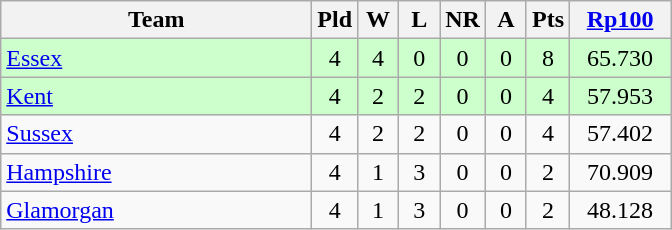<table class="wikitable" style="text-align: center;">
<tr>
<th width=200>Team</th>
<th width=20>Pld</th>
<th width=20>W</th>
<th width=20>L</th>
<th width=20>NR</th>
<th width=20>A</th>
<th width=20>Pts</th>
<th width=60><a href='#'>Rp100</a></th>
</tr>
<tr bgcolor="#ccffcc">
<td align=left><a href='#'>Essex</a></td>
<td>4</td>
<td>4</td>
<td>0</td>
<td>0</td>
<td>0</td>
<td>8</td>
<td>65.730</td>
</tr>
<tr bgcolor="#ccffcc">
<td align=left><a href='#'>Kent</a></td>
<td>4</td>
<td>2</td>
<td>2</td>
<td>0</td>
<td>0</td>
<td>4</td>
<td>57.953</td>
</tr>
<tr>
<td align=left><a href='#'>Sussex</a></td>
<td>4</td>
<td>2</td>
<td>2</td>
<td>0</td>
<td>0</td>
<td>4</td>
<td>57.402</td>
</tr>
<tr>
<td align=left><a href='#'>Hampshire</a></td>
<td>4</td>
<td>1</td>
<td>3</td>
<td>0</td>
<td>0</td>
<td>2</td>
<td>70.909</td>
</tr>
<tr>
<td align=left><a href='#'>Glamorgan</a></td>
<td>4</td>
<td>1</td>
<td>3</td>
<td>0</td>
<td>0</td>
<td>2</td>
<td>48.128</td>
</tr>
</table>
